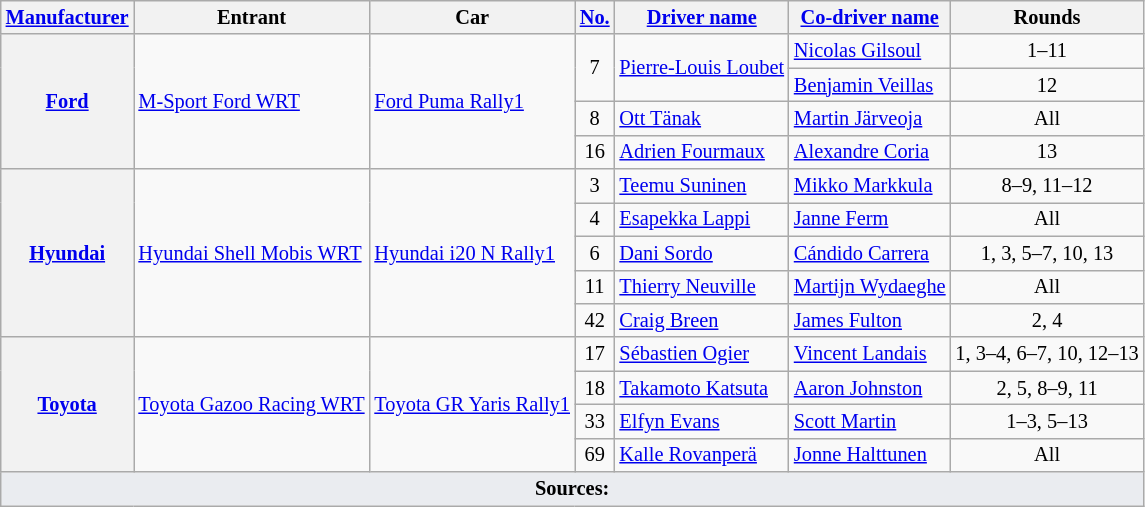<table class="wikitable" style="font-size: 85%;">
<tr>
<th><a href='#'>Manufacturer</a></th>
<th>Entrant</th>
<th>Car</th>
<th><a href='#'>No.</a></th>
<th><a href='#'>Driver name</a></th>
<th><a href='#'>Co-driver name</a></th>
<th>Rounds</th>
</tr>
<tr>
<th rowspan="4"><a href='#'>Ford</a></th>
<td rowspan="4"> <a href='#'>M-Sport Ford WRT</a></td>
<td rowspan="4"><a href='#'>Ford Puma Rally1</a></td>
<td rowspan="2" align="center">7</td>
<td rowspan="2"> <a href='#'>Pierre-Louis Loubet</a></td>
<td> <a href='#'>Nicolas Gilsoul</a></td>
<td align="center">1–11</td>
</tr>
<tr>
<td> <a href='#'>Benjamin Veillas</a></td>
<td align="center">12</td>
</tr>
<tr>
<td align="center">8</td>
<td> <a href='#'>Ott Tänak</a></td>
<td> <a href='#'>Martin Järveoja</a></td>
<td align="center">All</td>
</tr>
<tr>
<td align="center">16</td>
<td> <a href='#'>Adrien Fourmaux</a></td>
<td> <a href='#'>Alexandre Coria</a></td>
<td align="center">13</td>
</tr>
<tr>
<th rowspan="5"><a href='#'>Hyundai</a></th>
<td rowspan="5"> <a href='#'>Hyundai Shell Mobis WRT</a></td>
<td rowspan="5"><a href='#'>Hyundai i20 N Rally1</a></td>
<td align="center">3</td>
<td> <a href='#'>Teemu Suninen</a></td>
<td> <a href='#'>Mikko Markkula</a></td>
<td align="center">8–9, 11–12</td>
</tr>
<tr>
<td align="center">4</td>
<td> <a href='#'>Esapekka Lappi</a></td>
<td> <a href='#'>Janne Ferm</a></td>
<td align="center">All</td>
</tr>
<tr>
<td align="center">6</td>
<td> <a href='#'>Dani Sordo</a></td>
<td> <a href='#'>Cándido Carrera</a></td>
<td align="center">1, 3, 5–7, 10, 13</td>
</tr>
<tr>
<td align="center">11</td>
<td> <a href='#'>Thierry Neuville</a></td>
<td> <a href='#'>Martijn Wydaeghe</a></td>
<td align="center">All</td>
</tr>
<tr>
<td align="center">42</td>
<td> <a href='#'>Craig Breen</a></td>
<td> <a href='#'>James Fulton</a></td>
<td align="center">2, 4</td>
</tr>
<tr>
<th rowspan="4"><a href='#'>Toyota</a></th>
<td rowspan="4"> <a href='#'>Toyota Gazoo Racing WRT</a></td>
<td rowspan="4"><a href='#'>Toyota GR Yaris Rally1</a></td>
<td align="center">17</td>
<td> <a href='#'>Sébastien Ogier</a></td>
<td> <a href='#'>Vincent Landais</a></td>
<td align="center">1, 3–4, 6–7, 10, 12–13</td>
</tr>
<tr>
<td align="center">18</td>
<td> <a href='#'>Takamoto Katsuta</a></td>
<td> <a href='#'>Aaron Johnston</a></td>
<td align="center">2, 5, 8–9, 11</td>
</tr>
<tr>
<td align="center">33</td>
<td> <a href='#'>Elfyn Evans</a></td>
<td> <a href='#'>Scott Martin</a></td>
<td align="center">1–3, 5–13</td>
</tr>
<tr>
<td align="center">69</td>
<td> <a href='#'>Kalle Rovanperä</a></td>
<td> <a href='#'>Jonne Halttunen</a></td>
<td align="center">All</td>
</tr>
<tr>
<td colspan="7" style="background-color:#EAECF0;text-align:center"><strong>Sources:</strong></td>
</tr>
</table>
